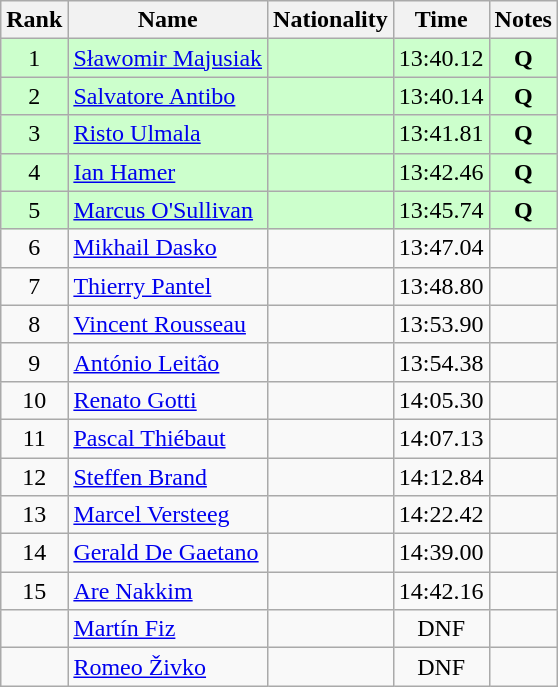<table class="wikitable sortable" style="text-align:center">
<tr>
<th>Rank</th>
<th>Name</th>
<th>Nationality</th>
<th>Time</th>
<th>Notes</th>
</tr>
<tr bgcolor=ccffcc>
<td>1</td>
<td align=left><a href='#'>Sławomir Majusiak</a></td>
<td align=left></td>
<td>13:40.12</td>
<td><strong>Q</strong></td>
</tr>
<tr bgcolor=ccffcc>
<td>2</td>
<td align=left><a href='#'>Salvatore Antibo</a></td>
<td align=left></td>
<td>13:40.14</td>
<td><strong>Q</strong></td>
</tr>
<tr bgcolor=ccffcc>
<td>3</td>
<td align=left><a href='#'>Risto Ulmala</a></td>
<td align=left></td>
<td>13:41.81</td>
<td><strong>Q</strong></td>
</tr>
<tr bgcolor=ccffcc>
<td>4</td>
<td align=left><a href='#'>Ian Hamer</a></td>
<td align=left></td>
<td>13:42.46</td>
<td><strong>Q</strong></td>
</tr>
<tr bgcolor=ccffcc>
<td>5</td>
<td align=left><a href='#'>Marcus O'Sullivan</a></td>
<td align=left></td>
<td>13:45.74</td>
<td><strong>Q</strong></td>
</tr>
<tr>
<td>6</td>
<td align=left><a href='#'>Mikhail Dasko</a></td>
<td align=left></td>
<td>13:47.04</td>
<td></td>
</tr>
<tr>
<td>7</td>
<td align=left><a href='#'>Thierry Pantel</a></td>
<td align=left></td>
<td>13:48.80</td>
<td></td>
</tr>
<tr>
<td>8</td>
<td align=left><a href='#'>Vincent Rousseau</a></td>
<td align=left></td>
<td>13:53.90</td>
<td></td>
</tr>
<tr>
<td>9</td>
<td align=left><a href='#'>António Leitão</a></td>
<td align=left></td>
<td>13:54.38</td>
<td></td>
</tr>
<tr>
<td>10</td>
<td align=left><a href='#'>Renato Gotti</a></td>
<td align=left></td>
<td>14:05.30</td>
<td></td>
</tr>
<tr>
<td>11</td>
<td align=left><a href='#'>Pascal Thiébaut</a></td>
<td align=left></td>
<td>14:07.13</td>
<td></td>
</tr>
<tr>
<td>12</td>
<td align=left><a href='#'>Steffen Brand</a></td>
<td align=left></td>
<td>14:12.84</td>
<td></td>
</tr>
<tr>
<td>13</td>
<td align=left><a href='#'>Marcel Versteeg</a></td>
<td align=left></td>
<td>14:22.42</td>
<td></td>
</tr>
<tr>
<td>14</td>
<td align=left><a href='#'>Gerald De Gaetano</a></td>
<td align=left></td>
<td>14:39.00</td>
<td></td>
</tr>
<tr>
<td>15</td>
<td align=left><a href='#'>Are Nakkim</a></td>
<td align=left></td>
<td>14:42.16</td>
<td></td>
</tr>
<tr>
<td></td>
<td align=left><a href='#'>Martín Fiz</a></td>
<td align=left></td>
<td>DNF</td>
<td></td>
</tr>
<tr>
<td></td>
<td align=left><a href='#'>Romeo Živko</a></td>
<td align=left></td>
<td>DNF</td>
<td></td>
</tr>
</table>
